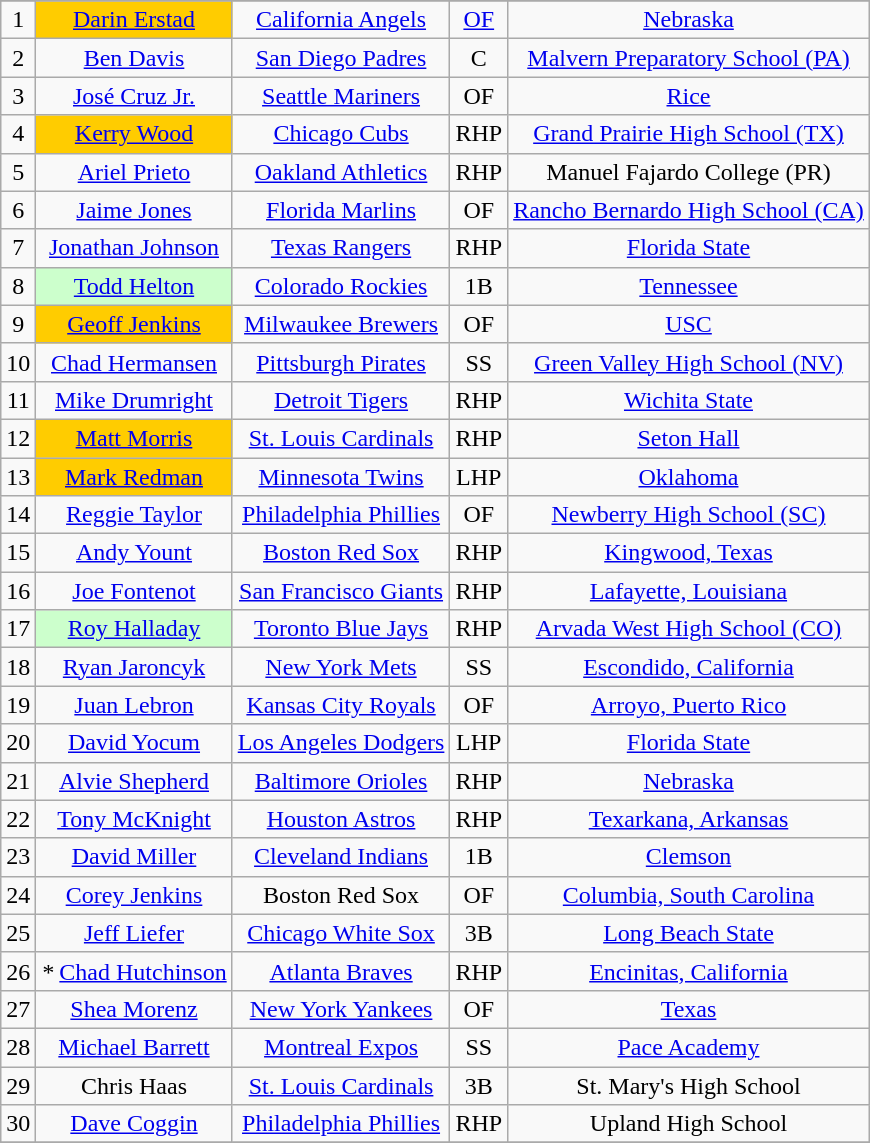<table class="wikitable sortable" style="text-align:center">
<tr>
</tr>
<tr>
<td>1</td>
<td bgcolor="#FFCC00"><a href='#'>Darin Erstad</a></td>
<td><a href='#'>California Angels</a></td>
<td><a href='#'>OF</a></td>
<td><a href='#'>Nebraska</a></td>
</tr>
<tr>
<td>2</td>
<td><a href='#'>Ben Davis</a></td>
<td><a href='#'>San Diego Padres</a></td>
<td>C</td>
<td><a href='#'>Malvern Preparatory School (PA)</a></td>
</tr>
<tr>
<td>3</td>
<td><a href='#'>José Cruz Jr.</a></td>
<td><a href='#'>Seattle Mariners</a></td>
<td>OF</td>
<td><a href='#'>Rice</a></td>
</tr>
<tr>
<td>4</td>
<td bgcolor="#FFCC00"><a href='#'>Kerry Wood</a></td>
<td><a href='#'>Chicago Cubs</a></td>
<td>RHP</td>
<td><a href='#'>Grand Prairie High School (TX)</a></td>
</tr>
<tr>
<td>5</td>
<td><a href='#'>Ariel Prieto</a></td>
<td><a href='#'>Oakland Athletics</a></td>
<td>RHP</td>
<td>Manuel Fajardo College (PR)</td>
</tr>
<tr>
<td>6</td>
<td><a href='#'>Jaime Jones</a></td>
<td><a href='#'>Florida Marlins</a></td>
<td>OF</td>
<td><a href='#'>Rancho Bernardo High School (CA)</a></td>
</tr>
<tr>
<td>7</td>
<td><a href='#'>Jonathan Johnson</a></td>
<td><a href='#'>Texas Rangers</a></td>
<td>RHP</td>
<td><a href='#'>Florida State</a></td>
</tr>
<tr>
<td>8</td>
<td bgcolor="#CCFFCC"><a href='#'>Todd Helton</a></td>
<td><a href='#'>Colorado Rockies</a></td>
<td>1B</td>
<td><a href='#'>Tennessee</a></td>
</tr>
<tr>
<td>9</td>
<td bgcolor="#FFCC00"><a href='#'>Geoff Jenkins</a></td>
<td><a href='#'>Milwaukee Brewers</a></td>
<td>OF</td>
<td><a href='#'>USC</a></td>
</tr>
<tr>
<td>10</td>
<td><a href='#'>Chad Hermansen</a></td>
<td><a href='#'>Pittsburgh Pirates</a></td>
<td>SS</td>
<td><a href='#'>Green Valley High School (NV)</a></td>
</tr>
<tr>
<td>11</td>
<td><a href='#'>Mike Drumright</a></td>
<td><a href='#'>Detroit Tigers</a></td>
<td>RHP</td>
<td><a href='#'>Wichita State</a></td>
</tr>
<tr>
<td>12</td>
<td bgcolor="#FFCC00"><a href='#'>Matt Morris</a></td>
<td><a href='#'>St. Louis Cardinals</a></td>
<td>RHP</td>
<td><a href='#'>Seton Hall</a></td>
</tr>
<tr>
<td>13</td>
<td bgcolor="#FFCC00"><a href='#'>Mark Redman</a></td>
<td><a href='#'>Minnesota Twins</a></td>
<td>LHP</td>
<td><a href='#'>Oklahoma</a></td>
</tr>
<tr>
<td>14</td>
<td><a href='#'>Reggie Taylor</a></td>
<td><a href='#'>Philadelphia Phillies</a></td>
<td>OF</td>
<td><a href='#'>Newberry High School (SC)</a></td>
</tr>
<tr>
<td>15</td>
<td><a href='#'>Andy Yount</a></td>
<td><a href='#'>Boston Red Sox</a></td>
<td>RHP</td>
<td><a href='#'>Kingwood, Texas</a></td>
</tr>
<tr>
<td>16</td>
<td><a href='#'>Joe Fontenot</a></td>
<td><a href='#'>San Francisco Giants</a></td>
<td>RHP</td>
<td><a href='#'>Lafayette, Louisiana</a></td>
</tr>
<tr>
<td>17</td>
<td bgcolor="#CCFFCC"><a href='#'>Roy Halladay</a></td>
<td><a href='#'>Toronto Blue Jays</a></td>
<td>RHP</td>
<td><a href='#'>Arvada West High School (CO)</a></td>
</tr>
<tr>
<td>18</td>
<td><a href='#'>Ryan Jaroncyk</a></td>
<td><a href='#'>New York Mets</a></td>
<td>SS</td>
<td><a href='#'>Escondido, California</a></td>
</tr>
<tr>
<td>19</td>
<td><a href='#'>Juan Lebron</a></td>
<td><a href='#'>Kansas City Royals</a></td>
<td>OF</td>
<td><a href='#'>Arroyo, Puerto Rico</a></td>
</tr>
<tr>
<td>20</td>
<td><a href='#'>David Yocum</a></td>
<td><a href='#'>Los Angeles Dodgers</a></td>
<td>LHP</td>
<td><a href='#'>Florida State</a></td>
</tr>
<tr>
<td>21</td>
<td><a href='#'>Alvie Shepherd</a></td>
<td><a href='#'>Baltimore Orioles</a></td>
<td>RHP</td>
<td><a href='#'>Nebraska</a></td>
</tr>
<tr>
<td>22</td>
<td><a href='#'>Tony McKnight</a></td>
<td><a href='#'>Houston Astros</a></td>
<td>RHP</td>
<td><a href='#'>Texarkana, Arkansas</a></td>
</tr>
<tr>
<td>23</td>
<td><a href='#'>David Miller</a></td>
<td><a href='#'>Cleveland Indians</a></td>
<td>1B</td>
<td><a href='#'>Clemson</a></td>
</tr>
<tr>
<td>24</td>
<td><a href='#'>Corey Jenkins</a></td>
<td>Boston Red Sox</td>
<td>OF</td>
<td><a href='#'>Columbia, South Carolina</a></td>
</tr>
<tr>
<td>25</td>
<td><a href='#'>Jeff Liefer</a></td>
<td><a href='#'>Chicago White Sox</a></td>
<td>3B</td>
<td><a href='#'>Long Beach State</a></td>
</tr>
<tr>
<td>26</td>
<td><em>*</em> <a href='#'>Chad Hutchinson</a></td>
<td><a href='#'>Atlanta Braves</a></td>
<td>RHP</td>
<td><a href='#'>Encinitas, California</a></td>
</tr>
<tr>
<td>27</td>
<td><a href='#'>Shea Morenz</a></td>
<td><a href='#'>New York Yankees</a></td>
<td>OF</td>
<td><a href='#'>Texas</a></td>
</tr>
<tr>
<td>28</td>
<td><a href='#'>Michael Barrett</a></td>
<td><a href='#'>Montreal Expos</a></td>
<td>SS</td>
<td><a href='#'>Pace Academy</a></td>
</tr>
<tr>
<td>29</td>
<td>Chris Haas</td>
<td><a href='#'>St. Louis Cardinals</a></td>
<td>3B</td>
<td>St. Mary's High School</td>
</tr>
<tr>
<td>30</td>
<td><a href='#'>Dave Coggin</a></td>
<td><a href='#'>Philadelphia Phillies</a></td>
<td>RHP</td>
<td>Upland High School</td>
</tr>
<tr>
</tr>
</table>
